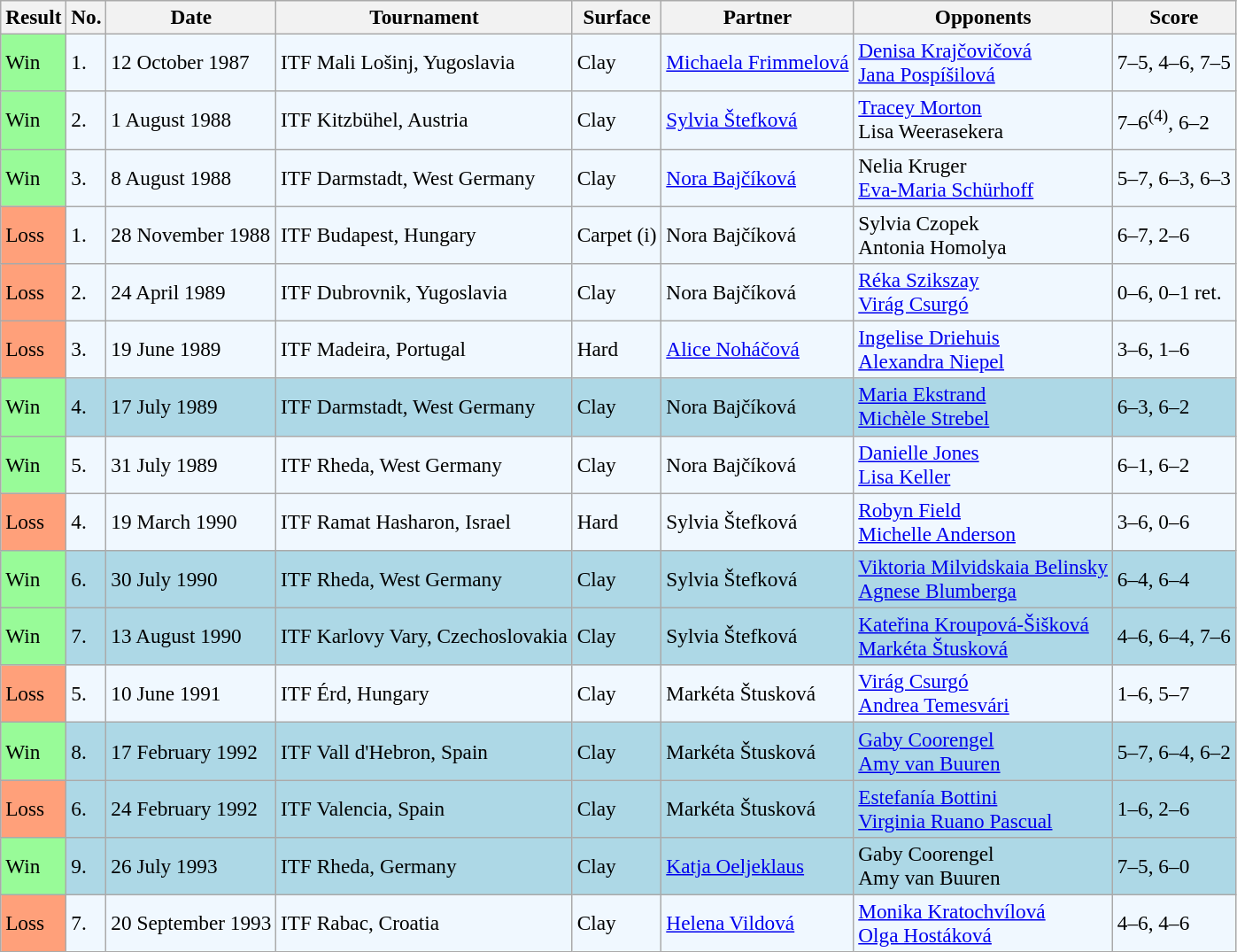<table class="sortable wikitable" style=font-size:97%>
<tr>
<th>Result</th>
<th>No.</th>
<th>Date</th>
<th>Tournament</th>
<th>Surface</th>
<th>Partner</th>
<th>Opponents</th>
<th class="unsortable">Score</th>
</tr>
<tr bgcolor=f0f8ff>
<td style="background:#98fb98;">Win</td>
<td>1.</td>
<td>12 October 1987</td>
<td>ITF Mali Lošinj, Yugoslavia</td>
<td>Clay</td>
<td> <a href='#'>Michaela Frimmelová</a></td>
<td> <a href='#'>Denisa Krajčovičová</a> <br>  <a href='#'>Jana Pospíšilová</a></td>
<td>7–5, 4–6, 7–5</td>
</tr>
<tr bgcolor=f0f8ff>
<td style="background:#98fb98;">Win</td>
<td>2.</td>
<td>1 August 1988</td>
<td>ITF Kitzbühel, Austria</td>
<td>Clay</td>
<td> <a href='#'>Sylvia Štefková</a></td>
<td> <a href='#'>Tracey Morton</a> <br>  Lisa Weerasekera</td>
<td>7–6<sup>(4)</sup>, 6–2</td>
</tr>
<tr bgcolor=f0f8ff>
<td style="background:#98fb98;">Win</td>
<td>3.</td>
<td>8 August 1988</td>
<td>ITF Darmstadt, West Germany</td>
<td>Clay</td>
<td> <a href='#'>Nora Bajčíková</a></td>
<td> Nelia Kruger <br>  <a href='#'>Eva-Maria Schürhoff</a></td>
<td>5–7, 6–3, 6–3</td>
</tr>
<tr bgcolor=f0f8ff>
<td style="background:#ffa07a;">Loss</td>
<td>1.</td>
<td>28 November 1988</td>
<td>ITF Budapest, Hungary</td>
<td>Carpet (i)</td>
<td> Nora Bajčíková</td>
<td> Sylvia Czopek <br>  Antonia Homolya</td>
<td>6–7, 2–6</td>
</tr>
<tr bgcolor=f0f8ff>
<td style="background:#ffa07a;">Loss</td>
<td>2.</td>
<td>24 April 1989</td>
<td>ITF Dubrovnik, Yugoslavia</td>
<td>Clay</td>
<td> Nora Bajčíková</td>
<td> <a href='#'>Réka Szikszay</a> <br>  <a href='#'>Virág Csurgó</a></td>
<td>0–6, 0–1 ret.</td>
</tr>
<tr style="background:#f0f8ff;">
<td style="background:#ffa07a;">Loss</td>
<td>3.</td>
<td>19 June 1989</td>
<td>ITF Madeira, Portugal</td>
<td>Hard</td>
<td> <a href='#'>Alice Noháčová</a></td>
<td> <a href='#'>Ingelise Driehuis</a> <br>  <a href='#'>Alexandra Niepel</a></td>
<td>3–6, 1–6</td>
</tr>
<tr style="background:lightblue;">
<td style="background:#98fb98;">Win</td>
<td>4.</td>
<td>17 July 1989</td>
<td>ITF Darmstadt, West Germany</td>
<td>Clay</td>
<td> Nora Bajčíková</td>
<td> <a href='#'>Maria Ekstrand</a> <br>  <a href='#'>Michèle Strebel</a></td>
<td>6–3, 6–2</td>
</tr>
<tr bgcolor=f0f8ff>
<td style="background:#98fb98;">Win</td>
<td>5.</td>
<td>31 July 1989</td>
<td>ITF Rheda, West Germany</td>
<td>Clay</td>
<td> Nora Bajčíková</td>
<td> <a href='#'>Danielle Jones</a> <br>  <a href='#'>Lisa Keller</a></td>
<td>6–1, 6–2</td>
</tr>
<tr style="background:#f0f8ff;">
<td style="background:#ffa07a;">Loss</td>
<td>4.</td>
<td>19 March 1990</td>
<td>ITF Ramat Hasharon, Israel</td>
<td>Hard</td>
<td> Sylvia Štefková</td>
<td> <a href='#'>Robyn Field</a> <br>  <a href='#'>Michelle Anderson</a></td>
<td>3–6, 0–6</td>
</tr>
<tr style="background:lightblue;">
<td style="background:#98fb98;">Win</td>
<td>6.</td>
<td>30 July 1990</td>
<td>ITF Rheda, West Germany</td>
<td>Clay</td>
<td> Sylvia Štefková</td>
<td> <a href='#'>Viktoria Milvidskaia Belinsky</a> <br>  <a href='#'>Agnese Blumberga</a></td>
<td>6–4, 6–4</td>
</tr>
<tr style="background:lightblue;">
<td style="background:#98fb98;">Win</td>
<td>7.</td>
<td>13 August 1990</td>
<td>ITF Karlovy Vary, Czechoslovakia</td>
<td>Clay</td>
<td> Sylvia Štefková</td>
<td> <a href='#'>Kateřina Kroupová-Šišková</a> <br>  <a href='#'>Markéta Štusková</a></td>
<td>4–6, 6–4, 7–6</td>
</tr>
<tr bgcolor=f0f8ff>
<td style="background:#ffa07a;">Loss</td>
<td>5.</td>
<td>10 June 1991</td>
<td>ITF Érd, Hungary</td>
<td>Clay</td>
<td> Markéta Štusková</td>
<td> <a href='#'>Virág Csurgó</a> <br>  <a href='#'>Andrea Temesvári</a></td>
<td>1–6, 5–7</td>
</tr>
<tr style="background:lightblue;">
<td style="background:#98fb98;">Win</td>
<td>8.</td>
<td>17 February 1992</td>
<td>ITF Vall d'Hebron, Spain</td>
<td>Clay</td>
<td> Markéta Štusková</td>
<td> <a href='#'>Gaby Coorengel</a> <br>  <a href='#'>Amy van Buuren</a></td>
<td>5–7, 6–4, 6–2</td>
</tr>
<tr style="background:lightblue;">
<td style="background:#ffa07a;">Loss</td>
<td>6.</td>
<td>24 February 1992</td>
<td>ITF Valencia, Spain</td>
<td>Clay</td>
<td> Markéta Štusková</td>
<td> <a href='#'>Estefanía Bottini</a> <br>  <a href='#'>Virginia Ruano Pascual</a></td>
<td>1–6, 2–6</td>
</tr>
<tr style="background:lightblue;">
<td style="background:#98fb98;">Win</td>
<td>9.</td>
<td>26 July 1993</td>
<td>ITF Rheda, Germany</td>
<td>Clay</td>
<td> <a href='#'>Katja Oeljeklaus</a></td>
<td> Gaby Coorengel <br>  Amy van Buuren</td>
<td>7–5, 6–0</td>
</tr>
<tr style="background:#f0f8ff;">
<td style="background:#ffa07a;">Loss</td>
<td>7.</td>
<td>20 September 1993</td>
<td>ITF Rabac, Croatia</td>
<td>Clay</td>
<td> <a href='#'>Helena Vildová</a></td>
<td> <a href='#'>Monika Kratochvílová</a> <br>  <a href='#'>Olga Hostáková</a></td>
<td>4–6, 4–6</td>
</tr>
</table>
